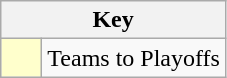<table class="wikitable" style="text-align: center;">
<tr>
<th colspan=2>Key</th>
</tr>
<tr>
<td style="background:#ffc; width:20px;"></td>
<td align=left>Teams to Playoffs</td>
</tr>
</table>
